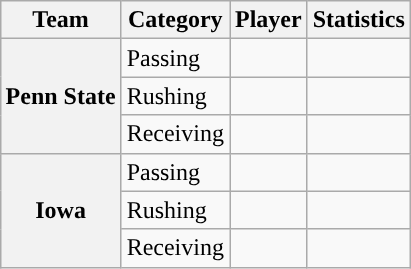<table class="wikitable" style="float:right">
<tr>
<th>Team</th>
<th>Category</th>
<th>Player</th>
<th>Statistics</th>
</tr>
<tr>
<th rowspan=3>Penn State</th>
<td>Passing</td>
<td></td>
<td></td>
</tr>
<tr>
<td>Rushing</td>
<td></td>
<td></td>
</tr>
<tr>
<td>Receiving</td>
<td></td>
<td></td>
</tr>
<tr>
<th rowspan=3>Iowa</th>
<td>Passing</td>
<td></td>
<td></td>
</tr>
<tr>
<td>Rushing</td>
<td></td>
<td></td>
</tr>
<tr>
<td>Receiving</td>
<td></td>
<td></td>
</tr>
</table>
